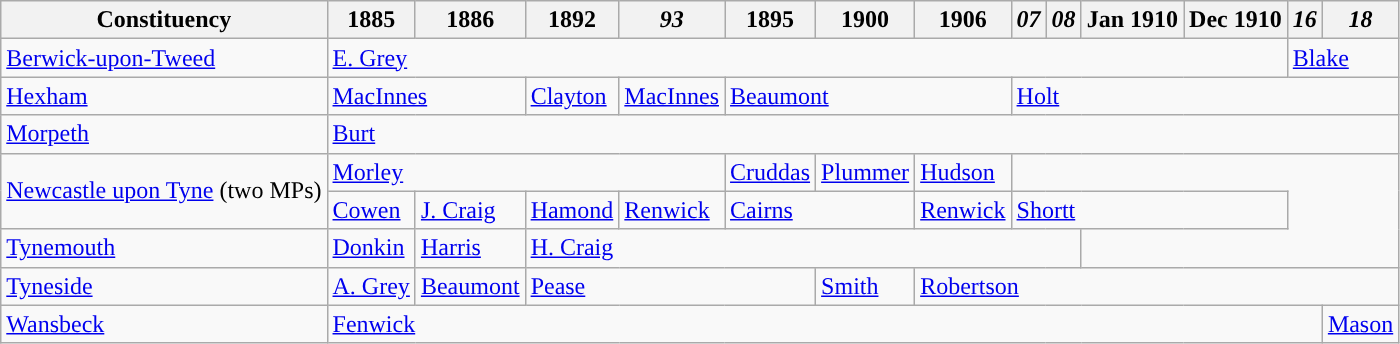<table class="wikitable">
<tr>
<th>Constituency</th>
<th>1885</th>
<th>1886</th>
<th>1892</th>
<th><em>93</em></th>
<th>1895</th>
<th>1900</th>
<th>1906</th>
<th><em>07</em></th>
<th><em>08</em></th>
<th>Jan 1910</th>
<th>Dec 1910</th>
<th><em>16</em></th>
<th><em>18</em></th>
</tr>
<tr>
<td><a href='#'>Berwick-upon-Tweed</a></td>
<td colspan="11"><a href='#'>E. Grey</a></td>
<td colspan="2"><a href='#'>Blake</a></td>
</tr>
<tr>
<td><a href='#'>Hexham</a></td>
<td colspan="2"><a href='#'>MacInnes</a></td>
<td><a href='#'>Clayton</a></td>
<td><a href='#'>MacInnes</a></td>
<td colspan="3"><a href='#'>Beaumont</a></td>
<td colspan="6"><a href='#'>Holt</a></td>
</tr>
<tr>
<td><a href='#'>Morpeth</a></td>
<td colspan="13"><a href='#'>Burt</a></td>
</tr>
<tr>
<td rowspan="2"><a href='#'>Newcastle upon Tyne</a> (two MPs)</td>
<td colspan="4"><a href='#'>Morley</a></td>
<td><a href='#'>Cruddas</a></td>
<td><a href='#'>Plummer</a></td>
<td><a href='#'>Hudson</a></td>
</tr>
<tr>
<td><a href='#'>Cowen</a></td>
<td><a href='#'>J. Craig</a></td>
<td><a href='#'>Hamond</a></td>
<td><a href='#'>Renwick</a></td>
<td colspan="2"><a href='#'>Cairns</a></td>
<td><a href='#'>Renwick</a></td>
<td colspan="4"><a href='#'>Shortt</a></td>
</tr>
<tr>
<td><a href='#'>Tynemouth</a></td>
<td><a href='#'>Donkin</a></td>
<td><a href='#'>Harris</a></td>
<td colspan="7"><a href='#'>H. Craig</a></td>
</tr>
<tr>
<td><a href='#'>Tyneside</a></td>
<td><a href='#'>A. Grey</a></td>
<td><a href='#'>Beaumont</a></td>
<td colspan="3"><a href='#'>Pease</a></td>
<td><a href='#'>Smith</a></td>
<td colspan="7"><a href='#'>Robertson</a></td>
</tr>
<tr>
<td><a href='#'>Wansbeck</a></td>
<td colspan="12"><a href='#'>Fenwick</a></td>
<td><a href='#'>Mason</a></td>
</tr>
</table>
